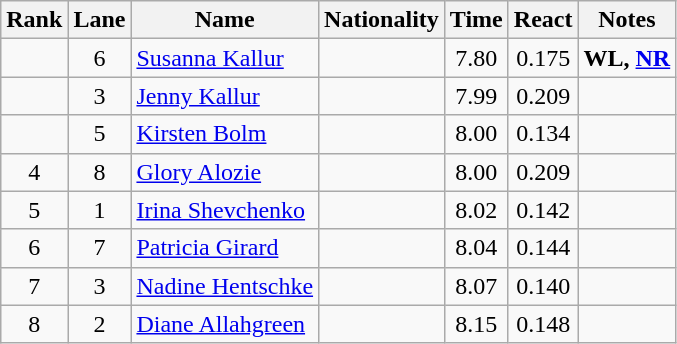<table class="wikitable sortable" style="text-align:center">
<tr>
<th>Rank</th>
<th>Lane</th>
<th>Name</th>
<th>Nationality</th>
<th>Time</th>
<th>React</th>
<th>Notes</th>
</tr>
<tr>
<td></td>
<td>6</td>
<td align="left"><a href='#'>Susanna Kallur</a></td>
<td align=left></td>
<td>7.80</td>
<td>0.175</td>
<td><strong>WL, <a href='#'>NR</a></strong></td>
</tr>
<tr>
<td></td>
<td>3</td>
<td align="left"><a href='#'>Jenny Kallur</a></td>
<td align=left></td>
<td>7.99</td>
<td>0.209</td>
<td></td>
</tr>
<tr>
<td></td>
<td>5</td>
<td align="left"><a href='#'>Kirsten Bolm</a></td>
<td align=left></td>
<td>8.00</td>
<td>0.134</td>
<td></td>
</tr>
<tr>
<td>4</td>
<td>8</td>
<td align="left"><a href='#'>Glory Alozie</a></td>
<td align=left></td>
<td>8.00</td>
<td>0.209</td>
<td></td>
</tr>
<tr>
<td>5</td>
<td>1</td>
<td align="left"><a href='#'>Irina Shevchenko</a></td>
<td align=left></td>
<td>8.02</td>
<td>0.142</td>
<td></td>
</tr>
<tr>
<td>6</td>
<td>7</td>
<td align="left"><a href='#'>Patricia Girard</a></td>
<td align=left></td>
<td>8.04</td>
<td>0.144</td>
<td></td>
</tr>
<tr>
<td>7</td>
<td>3</td>
<td align="left"><a href='#'>Nadine Hentschke</a></td>
<td align=left></td>
<td>8.07</td>
<td>0.140</td>
<td></td>
</tr>
<tr>
<td>8</td>
<td>2</td>
<td align="left"><a href='#'>Diane Allahgreen</a></td>
<td align=left></td>
<td>8.15</td>
<td>0.148</td>
<td></td>
</tr>
</table>
